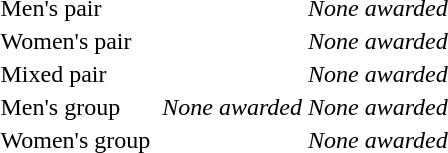<table>
<tr>
<td>Men's pair</td>
<td></td>
<td></td>
<td><em>None awarded</em></td>
</tr>
<tr>
<td>Women's pair</td>
<td></td>
<td></td>
<td><em>None awarded</em></td>
</tr>
<tr>
<td>Mixed pair</td>
<td></td>
<td></td>
<td><em>None awarded</em></td>
</tr>
<tr>
<td>Men's group</td>
<td></td>
<td><em>None awarded</em></td>
<td><em>None awarded</em></td>
</tr>
<tr>
<td>Women's group</td>
<td></td>
<td></td>
<td><em>None awarded</em></td>
</tr>
</table>
